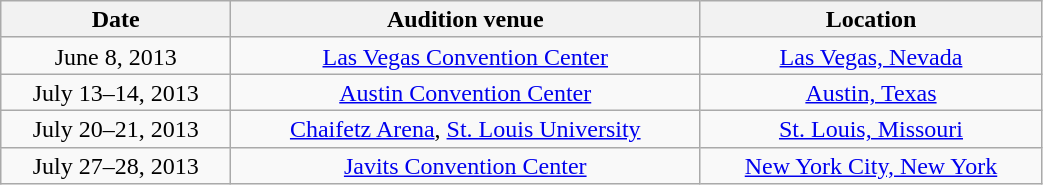<table class="wikitable" style="text-align:center; line-height:17px; width:55%;">
<tr>
<th>Date</th>
<th>Audition venue</th>
<th>Location</th>
</tr>
<tr>
<td>June 8, 2013</td>
<td><a href='#'>Las Vegas Convention Center</a></td>
<td><a href='#'>Las Vegas, Nevada</a></td>
</tr>
<tr>
<td>July 13–14, 2013</td>
<td><a href='#'>Austin Convention Center</a></td>
<td><a href='#'>Austin, Texas</a></td>
</tr>
<tr>
<td>July 20–21, 2013</td>
<td><a href='#'>Chaifetz Arena</a>, <a href='#'>St. Louis University</a></td>
<td><a href='#'>St. Louis, Missouri</a></td>
</tr>
<tr>
<td>July 27–28, 2013</td>
<td><a href='#'>Javits Convention Center</a></td>
<td><a href='#'>New York City, New York</a></td>
</tr>
</table>
